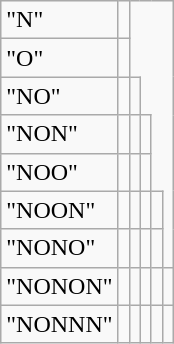<table class="wikitable">
<tr>
<td>"N"</td>
<td></td>
</tr>
<tr>
<td>"O"</td>
<td></td>
</tr>
<tr>
<td>"NO"</td>
<td></td>
<td></td>
</tr>
<tr>
<td>"NON"</td>
<td></td>
<td></td>
<td></td>
</tr>
<tr>
<td>"NOO"</td>
<td></td>
<td></td>
<td></td>
</tr>
<tr>
<td>"NOON"</td>
<td></td>
<td></td>
<td></td>
<td></td>
</tr>
<tr>
<td>"NONO"</td>
<td></td>
<td></td>
<td></td>
<td></td>
</tr>
<tr>
<td>"NONON"</td>
<td></td>
<td></td>
<td></td>
<td></td>
<td></td>
</tr>
<tr>
<td>"NONNN"</td>
<td></td>
<td></td>
<td></td>
<td></td>
<td></td>
</tr>
</table>
